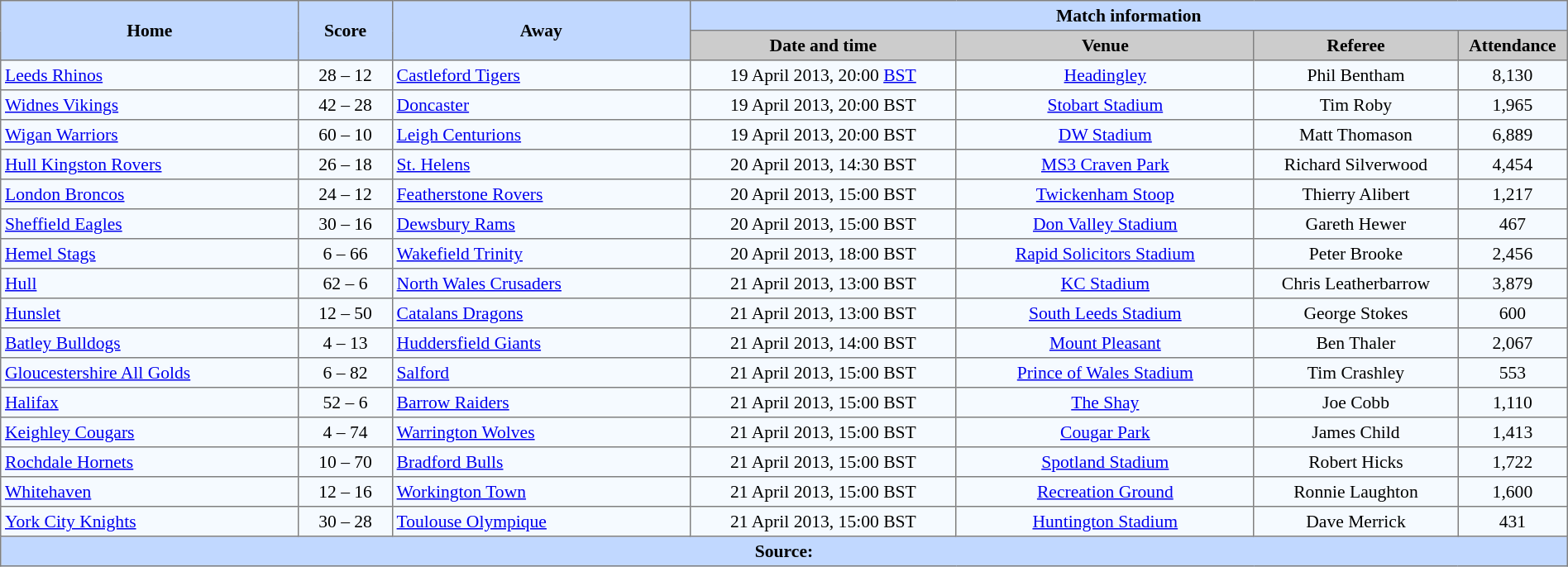<table border=1 style="border-collapse:collapse; font-size:90%; text-align:center;" cellpadding=3 cellspacing=0 width=100%>
<tr bgcolor=#C1D8FF>
<th rowspan=2 width=19%>Home</th>
<th rowspan=2 width=6%>Score</th>
<th rowspan=2 width=19%>Away</th>
<th colspan=6>Match information</th>
</tr>
<tr bgcolor=#CCCCCC>
<th width=17%>Date and time</th>
<th width=19%>Venue</th>
<th width=13%>Referee</th>
<th width=7%>Attendance</th>
</tr>
<tr bgcolor=#F5FAFF>
<td align=left> <a href='#'>Leeds Rhinos</a></td>
<td>28 – 12</td>
<td align=left> <a href='#'>Castleford Tigers</a></td>
<td>19 April 2013, 20:00 <a href='#'>BST</a></td>
<td><a href='#'>Headingley</a></td>
<td>Phil Bentham</td>
<td>8,130</td>
</tr>
<tr bgcolor=#F5FAFF>
<td align=left> <a href='#'>Widnes Vikings</a></td>
<td>42 – 28</td>
<td align=left> <a href='#'>Doncaster</a></td>
<td>19 April 2013, 20:00 BST</td>
<td><a href='#'>Stobart Stadium</a></td>
<td>Tim Roby</td>
<td>1,965</td>
</tr>
<tr bgcolor=#F5FAFF>
<td align=left> <a href='#'>Wigan Warriors</a></td>
<td>60 – 10</td>
<td align=left> <a href='#'>Leigh Centurions</a></td>
<td>19 April 2013, 20:00 BST</td>
<td><a href='#'>DW Stadium</a></td>
<td>Matt Thomason</td>
<td>6,889</td>
</tr>
<tr bgcolor=#F5FAFF>
<td align=left> <a href='#'>Hull Kingston Rovers</a></td>
<td>26 – 18</td>
<td align=left> <a href='#'>St. Helens</a></td>
<td>20 April 2013, 14:30 BST</td>
<td><a href='#'>MS3 Craven Park</a></td>
<td>Richard Silverwood</td>
<td>4,454</td>
</tr>
<tr bgcolor=#F5FAFF>
<td align=left> <a href='#'>London Broncos</a></td>
<td>24 – 12</td>
<td align=left>  <a href='#'>Featherstone Rovers</a></td>
<td>20 April 2013, 15:00 BST</td>
<td><a href='#'>Twickenham Stoop</a></td>
<td>Thierry Alibert</td>
<td>1,217</td>
</tr>
<tr bgcolor=#F5FAFF>
<td align=left> <a href='#'>Sheffield Eagles</a></td>
<td>30 – 16</td>
<td align=left> <a href='#'>Dewsbury Rams</a></td>
<td>20 April 2013, 15:00 BST</td>
<td><a href='#'>Don Valley Stadium</a></td>
<td>Gareth Hewer</td>
<td>467</td>
</tr>
<tr bgcolor=#F5FAFF>
<td align=left> <a href='#'>Hemel Stags</a></td>
<td>6 – 66</td>
<td align=left> <a href='#'>Wakefield Trinity</a></td>
<td>20 April 2013, 18:00 BST</td>
<td><a href='#'>Rapid Solicitors Stadium</a></td>
<td>Peter Brooke</td>
<td>2,456</td>
</tr>
<tr bgcolor=#F5FAFF>
<td align=left>  <a href='#'>Hull</a></td>
<td>62 – 6</td>
<td align=left>   <a href='#'>North Wales Crusaders</a></td>
<td>21 April 2013, 13:00 BST</td>
<td><a href='#'>KC Stadium</a></td>
<td>Chris Leatherbarrow</td>
<td>3,879</td>
</tr>
<tr bgcolor=#F5FAFF>
<td align=left> <a href='#'>Hunslet</a></td>
<td>12 – 50</td>
<td align=left> <a href='#'>Catalans Dragons</a></td>
<td>21 April 2013, 13:00 BST</td>
<td><a href='#'>South Leeds Stadium</a></td>
<td>George Stokes</td>
<td>600</td>
</tr>
<tr bgcolor=#F5FAFF>
<td align=left> <a href='#'>Batley Bulldogs</a></td>
<td>4 – 13</td>
<td align=left> <a href='#'>Huddersfield Giants</a></td>
<td>21 April 2013, 14:00 BST</td>
<td><a href='#'>Mount Pleasant</a></td>
<td>Ben Thaler</td>
<td>2,067</td>
</tr>
<tr bgcolor=#F5FAFF>
<td align=left> <a href='#'>Gloucestershire All Golds</a></td>
<td>6 – 82</td>
<td align=left> <a href='#'>Salford</a></td>
<td>21 April 2013, 15:00 BST</td>
<td><a href='#'>Prince of Wales Stadium</a></td>
<td>Tim Crashley</td>
<td>553</td>
</tr>
<tr bgcolor=#F5FAFF>
<td align=left> <a href='#'>Halifax</a></td>
<td>52 – 6</td>
<td align=left> <a href='#'>Barrow Raiders</a></td>
<td>21 April 2013, 15:00 BST</td>
<td><a href='#'>The Shay</a></td>
<td>Joe Cobb</td>
<td>1,110</td>
</tr>
<tr bgcolor=#F5FAFF>
<td align=left> <a href='#'>Keighley Cougars</a></td>
<td>4 – 74</td>
<td align=left> <a href='#'>Warrington Wolves</a></td>
<td>21 April 2013, 15:00 BST</td>
<td><a href='#'>Cougar Park</a></td>
<td>James Child</td>
<td>1,413</td>
</tr>
<tr bgcolor=#F5FAFF>
<td align=left> <a href='#'>Rochdale Hornets</a></td>
<td>10 – 70</td>
<td align=left> <a href='#'>Bradford Bulls</a></td>
<td>21 April 2013, 15:00 BST</td>
<td><a href='#'>Spotland Stadium</a></td>
<td>Robert Hicks</td>
<td>1,722</td>
</tr>
<tr bgcolor=#F5FAFF>
<td align=left> <a href='#'>Whitehaven</a></td>
<td>12 – 16</td>
<td align=left> <a href='#'>Workington Town</a></td>
<td>21 April 2013, 15:00 BST</td>
<td><a href='#'>Recreation Ground</a></td>
<td>Ronnie Laughton</td>
<td>1,600</td>
</tr>
<tr bgcolor=#F5FAFF>
<td align=left> <a href='#'>York City Knights</a></td>
<td>30 – 28</td>
<td align=left> <a href='#'>Toulouse Olympique</a></td>
<td>21 April 2013, 15:00 BST</td>
<td><a href='#'>Huntington Stadium</a></td>
<td>Dave Merrick</td>
<td>431</td>
</tr>
<tr style="background:#c1d8ff;">
<th colspan=12>Source:</th>
</tr>
</table>
